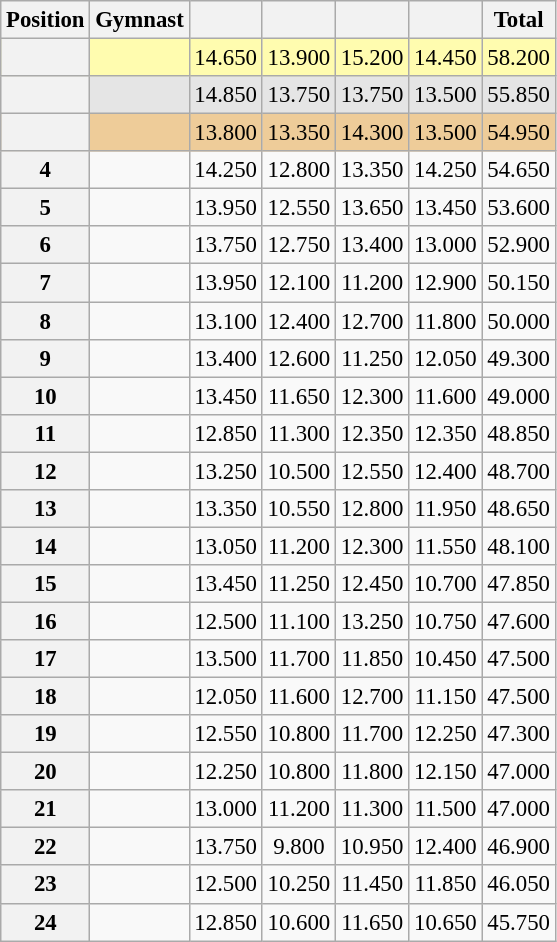<table class="wikitable sortable" style="text-align:center; font-size:95%">
<tr>
<th scope=col>Position</th>
<th scope=col>Gymnast</th>
<th scope=col></th>
<th scope=col></th>
<th scope=col></th>
<th scope=col></th>
<th scope=col>Total</th>
</tr>
<tr bgcolor=fffcaf>
<th scope=row></th>
<td align=left></td>
<td>14.650</td>
<td>13.900</td>
<td>15.200</td>
<td>14.450</td>
<td>58.200</td>
</tr>
<tr bgcolor=e5e5e5>
<th scope=row></th>
<td align=left></td>
<td>14.850</td>
<td>13.750</td>
<td>13.750</td>
<td>13.500</td>
<td>55.850</td>
</tr>
<tr bgcolor=eecc99>
<th scope=row></th>
<td align=left></td>
<td>13.800</td>
<td>13.350</td>
<td>14.300</td>
<td>13.500</td>
<td>54.950</td>
</tr>
<tr>
<th scope=row>4</th>
<td align=left></td>
<td>14.250</td>
<td>12.800</td>
<td>13.350</td>
<td>14.250</td>
<td>54.650</td>
</tr>
<tr>
<th scope=row>5</th>
<td align=left></td>
<td>13.950</td>
<td>12.550</td>
<td>13.650</td>
<td>13.450</td>
<td>53.600</td>
</tr>
<tr>
<th scope=row>6</th>
<td align=left></td>
<td>13.750</td>
<td>12.750</td>
<td>13.400</td>
<td>13.000</td>
<td>52.900</td>
</tr>
<tr>
<th scope=row>7</th>
<td align=left></td>
<td>13.950</td>
<td>12.100</td>
<td>11.200</td>
<td>12.900</td>
<td>50.150</td>
</tr>
<tr>
<th scope=row>8</th>
<td align=left></td>
<td>13.100</td>
<td>12.400</td>
<td>12.700</td>
<td>11.800</td>
<td>50.000</td>
</tr>
<tr>
<th scope=row>9</th>
<td align=left></td>
<td>13.400</td>
<td>12.600</td>
<td>11.250</td>
<td>12.050</td>
<td>49.300</td>
</tr>
<tr>
<th scope=row>10</th>
<td align=left></td>
<td>13.450</td>
<td>11.650</td>
<td>12.300</td>
<td>11.600</td>
<td>49.000</td>
</tr>
<tr>
<th scope=row>11</th>
<td align=left></td>
<td>12.850</td>
<td>11.300</td>
<td>12.350</td>
<td>12.350</td>
<td>48.850</td>
</tr>
<tr>
<th scope=row>12</th>
<td align=left></td>
<td>13.250</td>
<td>10.500</td>
<td>12.550</td>
<td>12.400</td>
<td>48.700</td>
</tr>
<tr>
<th scope=row>13</th>
<td align=left></td>
<td>13.350</td>
<td>10.550</td>
<td>12.800</td>
<td>11.950</td>
<td>48.650</td>
</tr>
<tr>
<th scope=row>14</th>
<td align=left></td>
<td>13.050</td>
<td>11.200</td>
<td>12.300</td>
<td>11.550</td>
<td>48.100</td>
</tr>
<tr>
<th scope=row>15</th>
<td align=left></td>
<td>13.450</td>
<td>11.250</td>
<td>12.450</td>
<td>10.700</td>
<td>47.850</td>
</tr>
<tr>
<th scope=row>16</th>
<td align=left></td>
<td>12.500</td>
<td>11.100</td>
<td>13.250</td>
<td>10.750</td>
<td>47.600</td>
</tr>
<tr>
<th scope=row>17</th>
<td align=left></td>
<td>13.500</td>
<td>11.700</td>
<td>11.850</td>
<td>10.450</td>
<td>47.500</td>
</tr>
<tr>
<th scope=row>18</th>
<td align=left></td>
<td>12.050</td>
<td>11.600</td>
<td>12.700</td>
<td>11.150</td>
<td>47.500</td>
</tr>
<tr>
<th scope=row>19</th>
<td align=left></td>
<td>12.550</td>
<td>10.800</td>
<td>11.700</td>
<td>12.250</td>
<td>47.300</td>
</tr>
<tr>
<th scope=row>20</th>
<td align=left></td>
<td>12.250</td>
<td>10.800</td>
<td>11.800</td>
<td>12.150</td>
<td>47.000</td>
</tr>
<tr>
<th scope=row>21</th>
<td align=left></td>
<td>13.000</td>
<td>11.200</td>
<td>11.300</td>
<td>11.500</td>
<td>47.000</td>
</tr>
<tr>
<th scope=row>22</th>
<td align=left></td>
<td>13.750</td>
<td>9.800</td>
<td>10.950</td>
<td>12.400</td>
<td>46.900</td>
</tr>
<tr>
<th scope=row>23</th>
<td align=left></td>
<td>12.500</td>
<td>10.250</td>
<td>11.450</td>
<td>11.850</td>
<td>46.050</td>
</tr>
<tr>
<th scope=row>24</th>
<td align=left></td>
<td>12.850</td>
<td>10.600</td>
<td>11.650</td>
<td>10.650</td>
<td>45.750</td>
</tr>
</table>
